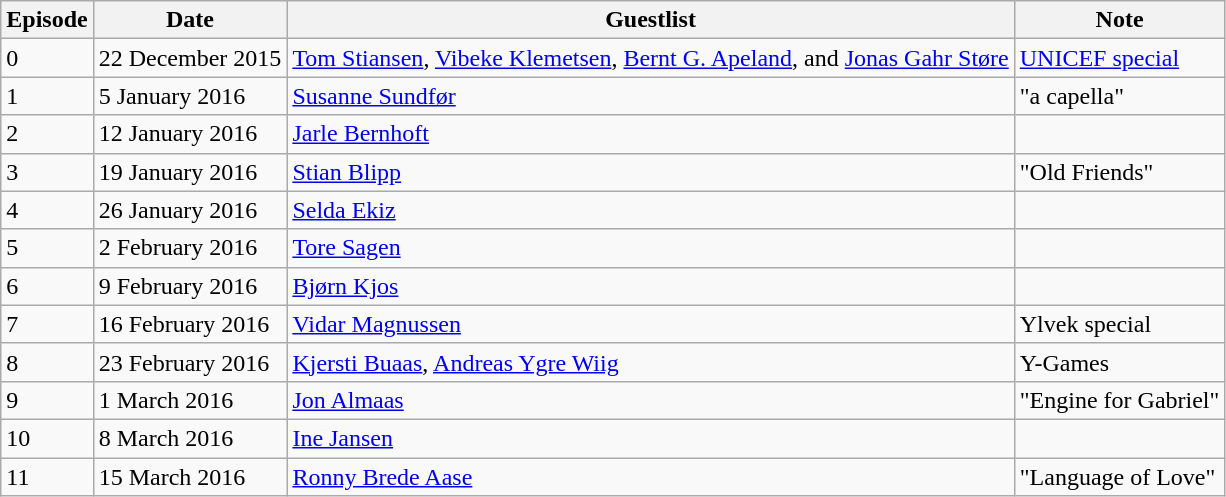<table class="wikitable">
<tr>
<th>Episode</th>
<th>Date</th>
<th>Guestlist</th>
<th>Note</th>
</tr>
<tr>
<td>0</td>
<td>22 December 2015</td>
<td><a href='#'>Tom Stiansen</a>, <a href='#'>Vibeke Klemetsen</a>, <a href='#'>Bernt G. Apeland</a>, and <a href='#'>Jonas Gahr Støre</a></td>
<td><a href='#'>UNICEF special</a></td>
</tr>
<tr>
<td>1</td>
<td>5 January 2016</td>
<td><a href='#'>Susanne Sundfør</a></td>
<td>"a capella"</td>
</tr>
<tr>
<td>2</td>
<td>12 January 2016</td>
<td><a href='#'>Jarle Bernhoft</a></td>
<td></td>
</tr>
<tr>
<td>3</td>
<td>19 January 2016</td>
<td><a href='#'>Stian Blipp</a></td>
<td>"Old Friends"</td>
</tr>
<tr>
<td>4</td>
<td>26 January 2016</td>
<td><a href='#'>Selda Ekiz</a></td>
<td></td>
</tr>
<tr>
<td>5</td>
<td>2 February 2016</td>
<td><a href='#'>Tore Sagen</a></td>
<td></td>
</tr>
<tr>
<td>6</td>
<td>9 February 2016</td>
<td><a href='#'>Bjørn Kjos</a></td>
<td></td>
</tr>
<tr>
<td>7</td>
<td>16 February 2016</td>
<td><a href='#'>Vidar Magnussen</a></td>
<td>Ylvek special</td>
</tr>
<tr>
<td>8</td>
<td>23 February 2016</td>
<td><a href='#'>Kjersti Buaas</a>, <a href='#'>Andreas Ygre Wiig</a></td>
<td>Y-Games</td>
</tr>
<tr>
<td>9</td>
<td>1 March 2016</td>
<td><a href='#'>Jon Almaas</a></td>
<td>"Engine for Gabriel"</td>
</tr>
<tr>
<td>10</td>
<td>8 March 2016</td>
<td><a href='#'>Ine Jansen</a></td>
<td></td>
</tr>
<tr>
<td>11</td>
<td>15 March 2016</td>
<td><a href='#'>Ronny Brede Aase</a></td>
<td>"Language of Love"</td>
</tr>
</table>
